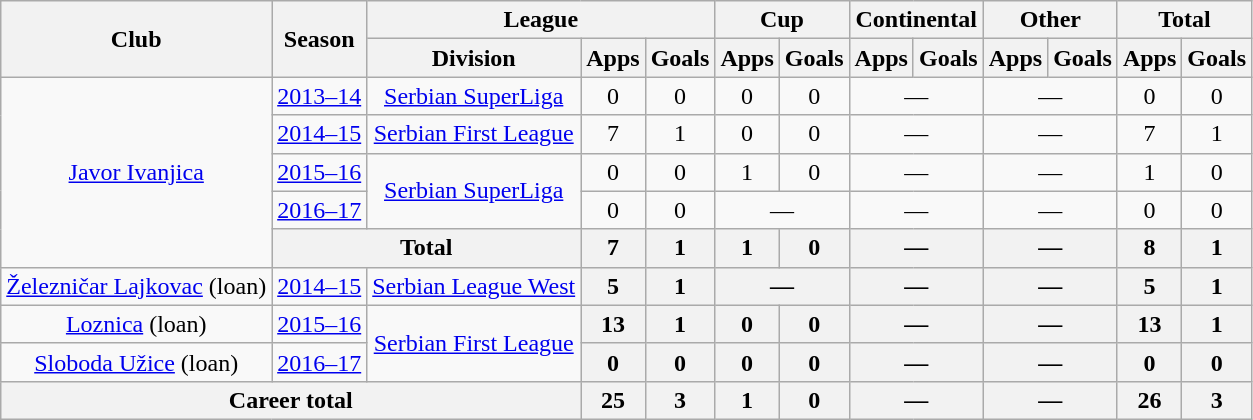<table class="wikitable" style="text-align:center">
<tr>
<th rowspan="2">Club</th>
<th rowspan="2">Season</th>
<th colspan="3">League</th>
<th colspan="2">Cup</th>
<th colspan="2">Continental</th>
<th colspan="2">Other</th>
<th colspan="2">Total</th>
</tr>
<tr>
<th>Division</th>
<th>Apps</th>
<th>Goals</th>
<th>Apps</th>
<th>Goals</th>
<th>Apps</th>
<th>Goals</th>
<th>Apps</th>
<th>Goals</th>
<th>Apps</th>
<th>Goals</th>
</tr>
<tr>
<td rowspan="5"><a href='#'>Javor Ivanjica</a></td>
<td><a href='#'>2013–14</a></td>
<td><a href='#'>Serbian SuperLiga</a></td>
<td>0</td>
<td>0</td>
<td>0</td>
<td>0</td>
<td colspan="2">—</td>
<td colspan="2">—</td>
<td>0</td>
<td>0</td>
</tr>
<tr>
<td><a href='#'>2014–15</a></td>
<td><a href='#'>Serbian First League</a></td>
<td>7</td>
<td>1</td>
<td>0</td>
<td>0</td>
<td colspan="2">—</td>
<td colspan="2">—</td>
<td>7</td>
<td>1</td>
</tr>
<tr>
<td><a href='#'>2015–16</a></td>
<td rowspan=2><a href='#'>Serbian SuperLiga</a></td>
<td>0</td>
<td>0</td>
<td>1</td>
<td>0</td>
<td colspan="2">—</td>
<td colspan="2">—</td>
<td>1</td>
<td>0</td>
</tr>
<tr>
<td><a href='#'>2016–17</a></td>
<td>0</td>
<td>0</td>
<td colspan="2">—</td>
<td colspan="2">—</td>
<td colspan="2">—</td>
<td>0</td>
<td>0</td>
</tr>
<tr>
<th colspan="2">Total</th>
<th>7</th>
<th>1</th>
<th>1</th>
<th>0</th>
<th colspan="2">—</th>
<th colspan="2">—</th>
<th>8</th>
<th>1</th>
</tr>
<tr>
<td><a href='#'>Železničar Lajkovac</a> (loan)</td>
<td><a href='#'>2014–15</a></td>
<td><a href='#'>Serbian League West</a></td>
<th>5</th>
<th>1</th>
<th colspan="2">—</th>
<th colspan="2">—</th>
<th colspan="2">—</th>
<th>5</th>
<th>1</th>
</tr>
<tr>
<td><a href='#'>Loznica</a> (loan)</td>
<td><a href='#'>2015–16</a></td>
<td rowspan=2><a href='#'>Serbian First League</a></td>
<th>13</th>
<th>1</th>
<th>0</th>
<th>0</th>
<th colspan="2">—</th>
<th colspan="2">—</th>
<th>13</th>
<th>1</th>
</tr>
<tr>
<td><a href='#'>Sloboda Užice</a> (loan)</td>
<td><a href='#'>2016–17</a></td>
<th>0</th>
<th>0</th>
<th>0</th>
<th>0</th>
<th colspan="2">—</th>
<th colspan="2">—</th>
<th>0</th>
<th>0</th>
</tr>
<tr>
<th colspan="3">Career total</th>
<th>25</th>
<th>3</th>
<th>1</th>
<th>0</th>
<th colspan="2">—</th>
<th colspan="2">—</th>
<th>26</th>
<th>3</th>
</tr>
</table>
